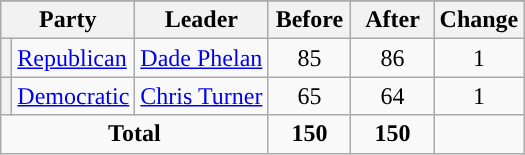<table class="wikitable" style="text-align:center;">
<tr>
</tr>
<tr>
<th colspan=2>Party</th>
<th>Leader</th>
<th style="width:3em">Before</th>
<th style="width:3em">After</th>
<th style="width:3em">Change</th>
</tr>
<tr>
<th style="background-color:"></th>
<td style="text-align:left;"><a href='#'>Republican</a></td>
<td style="text-align:left;"><a href='#'>Dade Phelan</a></td>
<td>85</td>
<td>86</td>
<td> 1</td>
</tr>
<tr>
<th style="background-color:"></th>
<td style="text-align:left;"><a href='#'>Democratic</a></td>
<td style="text-align:left;"><a href='#'>Chris Turner</a></td>
<td>65</td>
<td>64</td>
<td> 1</td>
</tr>
<tr>
<td colspan=3><strong>Total</strong></td>
<td><strong>150</strong></td>
<td><strong>150</strong></td>
<td></td>
</tr>
</table>
